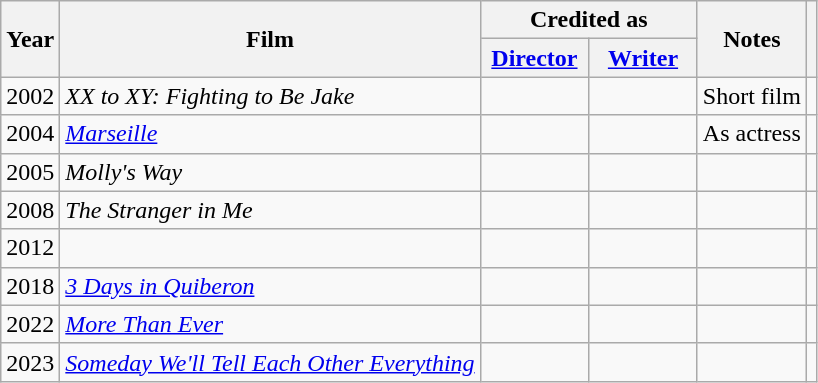<table class="wikitable" style="margin-right: 0;">
<tr>
<th rowspan="2">Year</th>
<th rowspan="2">Film</th>
<th colspan="2">Credited as</th>
<th rowspan="2">Notes</th>
<th rowspan="2"></th>
</tr>
<tr>
<th style="width:65px;"><a href='#'>Director</a></th>
<th style="width:65px;"><a href='#'>Writer</a></th>
</tr>
<tr>
<td>2002</td>
<td><em>XX to XY: Fighting to Be Jake</em></td>
<td></td>
<td></td>
<td>Short film</td>
<td></td>
</tr>
<tr>
<td>2004</td>
<td><em><a href='#'>Marseille</a></em></td>
<td></td>
<td></td>
<td>As actress</td>
<td></td>
</tr>
<tr>
<td>2005</td>
<td><em>Molly's Way</em></td>
<td></td>
<td></td>
<td></td>
<td></td>
</tr>
<tr>
<td>2008</td>
<td><em>The Stranger in Me</em></td>
<td></td>
<td></td>
<td></td>
<td></td>
</tr>
<tr>
<td>2012</td>
<td><em></em></td>
<td></td>
<td></td>
<td></td>
<td></td>
</tr>
<tr>
<td>2018</td>
<td><em><a href='#'>3 Days in Quiberon</a></em></td>
<td></td>
<td></td>
<td></td>
<td></td>
</tr>
<tr>
<td>2022</td>
<td><em><a href='#'>More Than Ever</a></em></td>
<td></td>
<td></td>
<td></td>
<td></td>
</tr>
<tr>
<td>2023</td>
<td><em><a href='#'>Someday We'll Tell Each Other Everything</a></em></td>
<td></td>
<td></td>
<td></td>
<td></td>
</tr>
</table>
